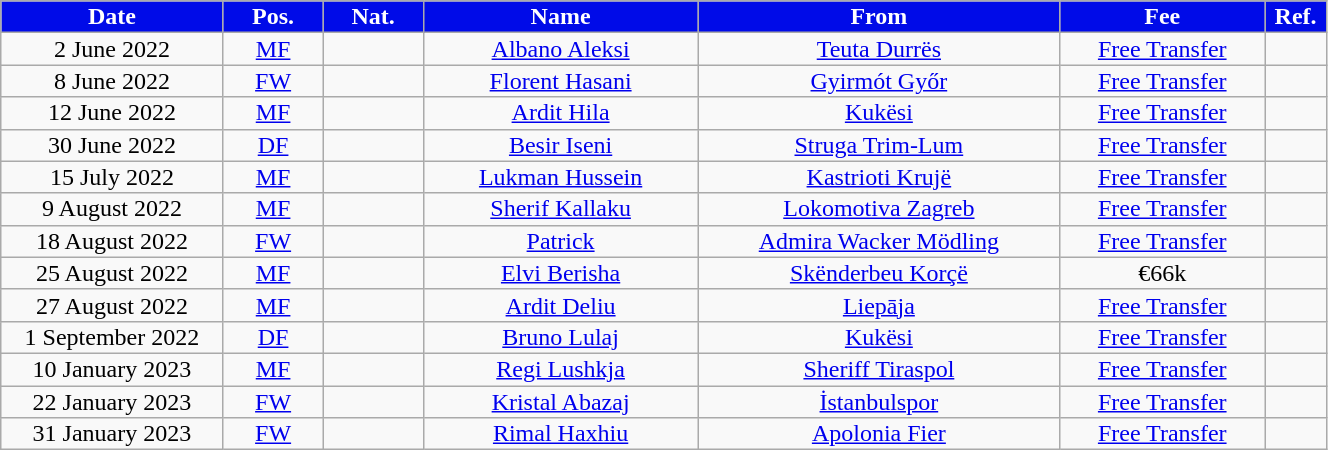<table class="wikitable sortable alternance" style="font-size:100%; text-align:center; line-height:14px; width:70%;">
<tr>
<th style="background:#000be8;color:#FFFFFF; width:120px;">Date</th>
<th style="background:#000be8;color:#FFFFFF; width:50px;">Pos.</th>
<th style="background:#000be8;color:#FFFFFF; width:50px;">Nat.</th>
<th style="background:#000be8;color:#FFFFFF; width:150px;">Name</th>
<th style="background:#000be8;color:#FFFFFF; width:200px;">From</th>
<th style="background:#000be8;color:#FFFFFF; width:110px;">Fee</th>
<th style="background:#000be8;color:#FFFFFF; width:25px;">Ref.</th>
</tr>
<tr>
<td>2 June 2022</td>
<td><a href='#'>MF</a></td>
<td></td>
<td><a href='#'>Albano Aleksi</a></td>
<td><a href='#'>Teuta Durrës</a></td>
<td><a href='#'>Free Transfer</a></td>
<td></td>
</tr>
<tr>
<td>8 June 2022</td>
<td><a href='#'>FW</a></td>
<td></td>
<td><a href='#'>Florent Hasani</a></td>
<td> <a href='#'>Gyirmót Győr</a></td>
<td><a href='#'>Free Transfer</a></td>
<td></td>
</tr>
<tr>
<td>12 June 2022</td>
<td><a href='#'>MF</a></td>
<td></td>
<td><a href='#'>Ardit Hila</a></td>
<td><a href='#'>Kukësi</a></td>
<td><a href='#'>Free Transfer</a></td>
<td></td>
</tr>
<tr>
<td>30 June 2022</td>
<td><a href='#'>DF</a></td>
<td></td>
<td><a href='#'>Besir Iseni</a></td>
<td> <a href='#'>Struga Trim-Lum</a></td>
<td><a href='#'>Free Transfer</a></td>
<td></td>
</tr>
<tr>
<td>15 July 2022</td>
<td><a href='#'>MF</a></td>
<td></td>
<td><a href='#'>Lukman Hussein</a></td>
<td><a href='#'>Kastrioti Krujë</a></td>
<td><a href='#'>Free Transfer</a></td>
<td></td>
</tr>
<tr>
<td>9 August 2022</td>
<td><a href='#'>MF</a></td>
<td></td>
<td><a href='#'>Sherif Kallaku</a></td>
<td> <a href='#'>Lokomotiva Zagreb</a></td>
<td><a href='#'>Free Transfer</a></td>
<td></td>
</tr>
<tr>
<td>18 August 2022</td>
<td><a href='#'>FW</a></td>
<td></td>
<td><a href='#'>Patrick</a></td>
<td> <a href='#'>Admira Wacker Mödling</a></td>
<td><a href='#'>Free Transfer</a></td>
<td></td>
</tr>
<tr>
<td>25 August 2022</td>
<td><a href='#'>MF</a></td>
<td></td>
<td><a href='#'>Elvi Berisha</a></td>
<td><a href='#'>Skënderbeu Korçë</a></td>
<td>€66k</td>
<td></td>
</tr>
<tr>
<td>27 August 2022</td>
<td><a href='#'>MF</a></td>
<td></td>
<td><a href='#'>Ardit Deliu</a></td>
<td> <a href='#'>Liepāja</a></td>
<td><a href='#'>Free Transfer</a></td>
<td></td>
</tr>
<tr>
<td>1 September 2022</td>
<td><a href='#'>DF</a></td>
<td></td>
<td><a href='#'>Bruno Lulaj</a></td>
<td><a href='#'>Kukësi</a></td>
<td><a href='#'>Free Transfer</a></td>
<td></td>
</tr>
<tr>
<td>10 January 2023</td>
<td><a href='#'>MF</a></td>
<td></td>
<td><a href='#'>Regi Lushkja</a></td>
<td> <a href='#'>Sheriff Tiraspol</a></td>
<td><a href='#'>Free Transfer</a></td>
<td></td>
</tr>
<tr>
<td>22 January 2023</td>
<td><a href='#'>FW</a></td>
<td></td>
<td><a href='#'>Kristal Abazaj</a></td>
<td> <a href='#'>İstanbulspor</a></td>
<td><a href='#'>Free Transfer</a></td>
<td></td>
</tr>
<tr>
<td>31 January 2023</td>
<td><a href='#'>FW</a></td>
<td></td>
<td><a href='#'>Rimal Haxhiu</a></td>
<td><a href='#'>Apolonia Fier</a></td>
<td><a href='#'>Free Transfer</a></td>
<td></td>
</tr>
</table>
